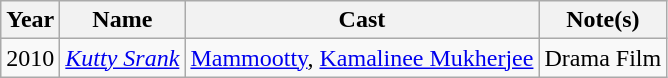<table class="wikitable">
<tr>
<th>Year</th>
<th>Name</th>
<th>Cast</th>
<th>Note(s)</th>
</tr>
<tr>
<td>2010</td>
<td><em><a href='#'>Kutty Srank</a></em></td>
<td><a href='#'>Mammootty</a>, <a href='#'>Kamalinee Mukherjee</a></td>
<td>Drama Film</td>
</tr>
</table>
